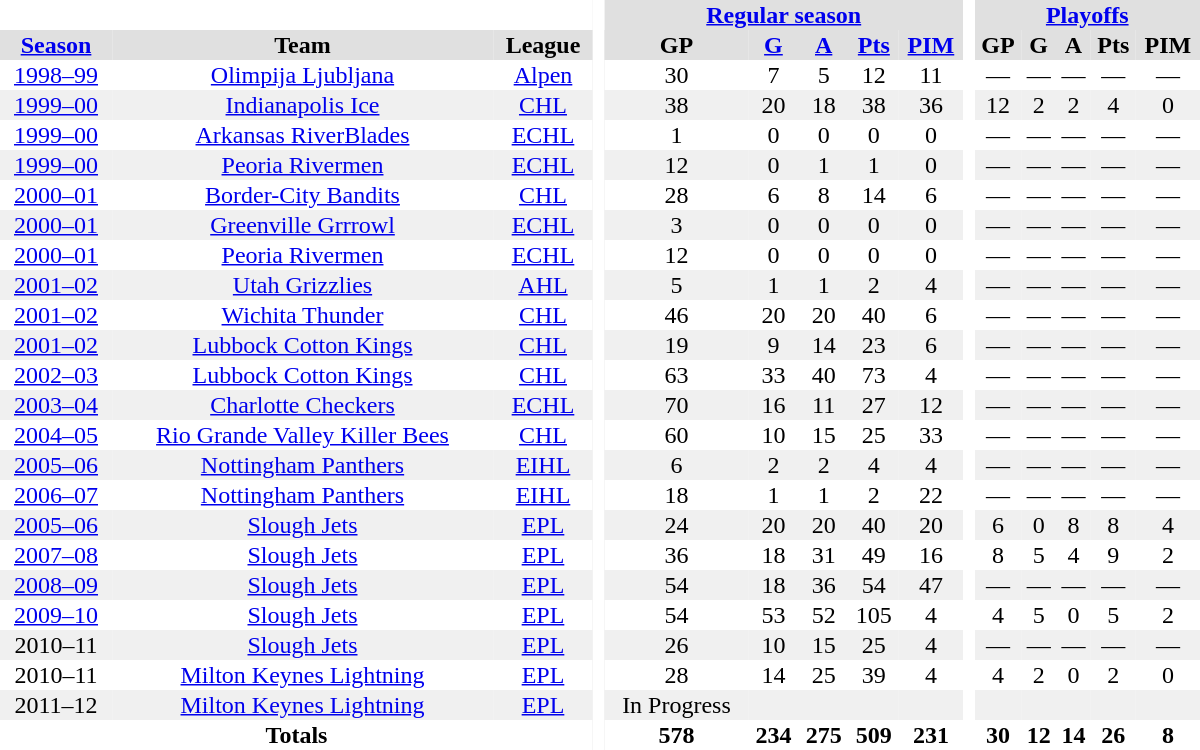<table border="0" cellpadding="1" cellspacing="0" style="text-align:center; width:50em">
<tr bgcolor="#e0e0e0">
<th colspan="3" bgcolor="#ffffff"> </th>
<th rowspan="99" bgcolor="#ffffff"> </th>
<th colspan="5"><a href='#'>Regular season</a></th>
<th rowspan="99" bgcolor="#ffffff"> </th>
<th colspan="5"><a href='#'>Playoffs</a></th>
</tr>
<tr bgcolor="#e0e0e0">
<th><a href='#'>Season</a></th>
<th>Team</th>
<th>League</th>
<th>GP</th>
<th><a href='#'>G</a></th>
<th><a href='#'>A</a></th>
<th><a href='#'>Pts</a></th>
<th><a href='#'>PIM</a></th>
<th>GP</th>
<th>G</th>
<th>A</th>
<th>Pts</th>
<th>PIM</th>
</tr>
<tr>
<td><a href='#'>1998–99</a></td>
<td><a href='#'>Olimpija Ljubljana</a></td>
<td><a href='#'>Alpen</a></td>
<td>30</td>
<td>7</td>
<td>5</td>
<td>12</td>
<td>11</td>
<td>—</td>
<td>—</td>
<td>—</td>
<td>—</td>
<td>—</td>
</tr>
<tr bgcolor="#f0f0f0">
<td><a href='#'>1999–00</a></td>
<td><a href='#'>Indianapolis Ice</a></td>
<td><a href='#'>CHL</a></td>
<td>38</td>
<td>20</td>
<td>18</td>
<td>38</td>
<td>36</td>
<td>12</td>
<td>2</td>
<td>2</td>
<td>4</td>
<td>0</td>
</tr>
<tr>
<td><a href='#'>1999–00</a></td>
<td><a href='#'>Arkansas RiverBlades</a></td>
<td><a href='#'>ECHL</a></td>
<td>1</td>
<td>0</td>
<td>0</td>
<td>0</td>
<td>0</td>
<td>—</td>
<td>—</td>
<td>—</td>
<td>—</td>
<td>—</td>
</tr>
<tr bgcolor="#f0f0f0">
<td><a href='#'>1999–00</a></td>
<td><a href='#'>Peoria Rivermen</a></td>
<td><a href='#'>ECHL</a></td>
<td>12</td>
<td>0</td>
<td>1</td>
<td>1</td>
<td>0</td>
<td>—</td>
<td>—</td>
<td>—</td>
<td>—</td>
<td>—</td>
</tr>
<tr>
<td><a href='#'>2000–01</a></td>
<td><a href='#'>Border-City Bandits</a></td>
<td><a href='#'>CHL</a></td>
<td>28</td>
<td>6</td>
<td>8</td>
<td>14</td>
<td>6</td>
<td>—</td>
<td>—</td>
<td>—</td>
<td>—</td>
<td>—</td>
</tr>
<tr bgcolor="#f0f0f0">
<td><a href='#'>2000–01</a></td>
<td><a href='#'>Greenville Grrrowl</a></td>
<td><a href='#'>ECHL</a></td>
<td>3</td>
<td>0</td>
<td>0</td>
<td>0</td>
<td>0</td>
<td>—</td>
<td>—</td>
<td>—</td>
<td>—</td>
<td>—</td>
</tr>
<tr>
<td><a href='#'>2000–01</a></td>
<td><a href='#'>Peoria Rivermen</a></td>
<td><a href='#'>ECHL</a></td>
<td>12</td>
<td>0</td>
<td>0</td>
<td>0</td>
<td>0</td>
<td>—</td>
<td>—</td>
<td>—</td>
<td>—</td>
<td>—</td>
</tr>
<tr bgcolor="#f0f0f0">
<td><a href='#'>2001–02</a></td>
<td><a href='#'>Utah Grizzlies</a></td>
<td><a href='#'>AHL</a></td>
<td>5</td>
<td>1</td>
<td>1</td>
<td>2</td>
<td>4</td>
<td>—</td>
<td>—</td>
<td>—</td>
<td>—</td>
<td>—</td>
</tr>
<tr>
<td><a href='#'>2001–02</a></td>
<td><a href='#'>Wichita Thunder</a></td>
<td><a href='#'>CHL</a></td>
<td>46</td>
<td>20</td>
<td>20</td>
<td>40</td>
<td>6</td>
<td>—</td>
<td>—</td>
<td>—</td>
<td>—</td>
<td>—</td>
</tr>
<tr bgcolor="#f0f0f0">
<td><a href='#'>2001–02</a></td>
<td><a href='#'>Lubbock Cotton Kings</a></td>
<td><a href='#'>CHL</a></td>
<td>19</td>
<td>9</td>
<td>14</td>
<td>23</td>
<td>6</td>
<td>—</td>
<td>—</td>
<td>—</td>
<td>—</td>
<td>—</td>
</tr>
<tr>
<td><a href='#'>2002–03</a></td>
<td><a href='#'>Lubbock Cotton Kings</a></td>
<td><a href='#'>CHL</a></td>
<td>63</td>
<td>33</td>
<td>40</td>
<td>73</td>
<td>4</td>
<td>—</td>
<td>—</td>
<td>—</td>
<td>—</td>
<td>—</td>
</tr>
<tr bgcolor="#f0f0f0">
<td><a href='#'>2003–04</a></td>
<td><a href='#'>Charlotte Checkers</a></td>
<td><a href='#'>ECHL</a></td>
<td>70</td>
<td>16</td>
<td>11</td>
<td>27</td>
<td>12</td>
<td>—</td>
<td>—</td>
<td>—</td>
<td>—</td>
<td>—</td>
</tr>
<tr>
<td><a href='#'>2004–05</a></td>
<td><a href='#'>Rio Grande Valley Killer Bees</a></td>
<td><a href='#'>CHL</a></td>
<td>60</td>
<td>10</td>
<td>15</td>
<td>25</td>
<td>33</td>
<td>—</td>
<td>—</td>
<td>—</td>
<td>—</td>
<td>—</td>
</tr>
<tr bgcolor="#f0f0f0">
<td><a href='#'>2005–06</a></td>
<td><a href='#'>Nottingham Panthers</a></td>
<td><a href='#'>EIHL</a></td>
<td>6</td>
<td>2</td>
<td>2</td>
<td>4</td>
<td>4</td>
<td>—</td>
<td>—</td>
<td>—</td>
<td>—</td>
<td>—</td>
</tr>
<tr>
<td><a href='#'>2006–07</a></td>
<td><a href='#'>Nottingham Panthers</a></td>
<td><a href='#'>EIHL</a></td>
<td>18</td>
<td>1</td>
<td>1</td>
<td>2</td>
<td>22</td>
<td>—</td>
<td>—</td>
<td>—</td>
<td>—</td>
<td>—</td>
</tr>
<tr bgcolor="#f0f0f0">
<td><a href='#'>2005–06</a></td>
<td><a href='#'>Slough Jets</a></td>
<td><a href='#'>EPL</a></td>
<td>24</td>
<td>20</td>
<td>20</td>
<td>40</td>
<td>20</td>
<td>6</td>
<td>0</td>
<td>8</td>
<td>8</td>
<td>4</td>
</tr>
<tr>
<td><a href='#'>2007–08</a></td>
<td><a href='#'>Slough Jets</a></td>
<td><a href='#'>EPL</a></td>
<td>36</td>
<td>18</td>
<td>31</td>
<td>49</td>
<td>16</td>
<td>8</td>
<td>5</td>
<td>4</td>
<td>9</td>
<td>2</td>
</tr>
<tr bgcolor="#f0f0f0">
<td><a href='#'>2008–09</a></td>
<td><a href='#'>Slough Jets</a></td>
<td><a href='#'>EPL</a></td>
<td>54</td>
<td>18</td>
<td>36</td>
<td>54</td>
<td>47</td>
<td>—</td>
<td>—</td>
<td>—</td>
<td>—</td>
<td>—</td>
</tr>
<tr>
<td><a href='#'>2009–10</a></td>
<td><a href='#'>Slough Jets</a></td>
<td><a href='#'>EPL</a></td>
<td>54</td>
<td>53</td>
<td>52</td>
<td>105</td>
<td>4</td>
<td>4</td>
<td>5</td>
<td>0</td>
<td>5</td>
<td>2</td>
</tr>
<tr bgcolor="#f0f0f0">
<td>2010–11</td>
<td><a href='#'>Slough Jets</a></td>
<td><a href='#'>EPL</a></td>
<td>26</td>
<td>10</td>
<td>15</td>
<td>25</td>
<td>4</td>
<td>—</td>
<td>—</td>
<td>—</td>
<td>—</td>
<td>—</td>
</tr>
<tr>
<td>2010–11</td>
<td><a href='#'>Milton Keynes Lightning</a></td>
<td><a href='#'>EPL</a></td>
<td>28</td>
<td>14</td>
<td>25</td>
<td>39</td>
<td>4</td>
<td>4</td>
<td>2</td>
<td>0</td>
<td>2</td>
<td>0</td>
</tr>
<tr bgcolor="#f0f0f0">
<td>2011–12</td>
<td><a href='#'>Milton Keynes Lightning</a></td>
<td><a href='#'>EPL</a></td>
<td>In Progress</td>
<td></td>
<td></td>
<td></td>
<td></td>
<td></td>
<td></td>
<td></td>
<td></td>
<td></td>
</tr>
<tr>
<th colspan="3">Totals</th>
<th>578</th>
<th>234</th>
<th>275</th>
<th>509</th>
<th>231</th>
<th>30</th>
<th>12</th>
<th>14</th>
<th>26</th>
<th>8</th>
</tr>
</table>
